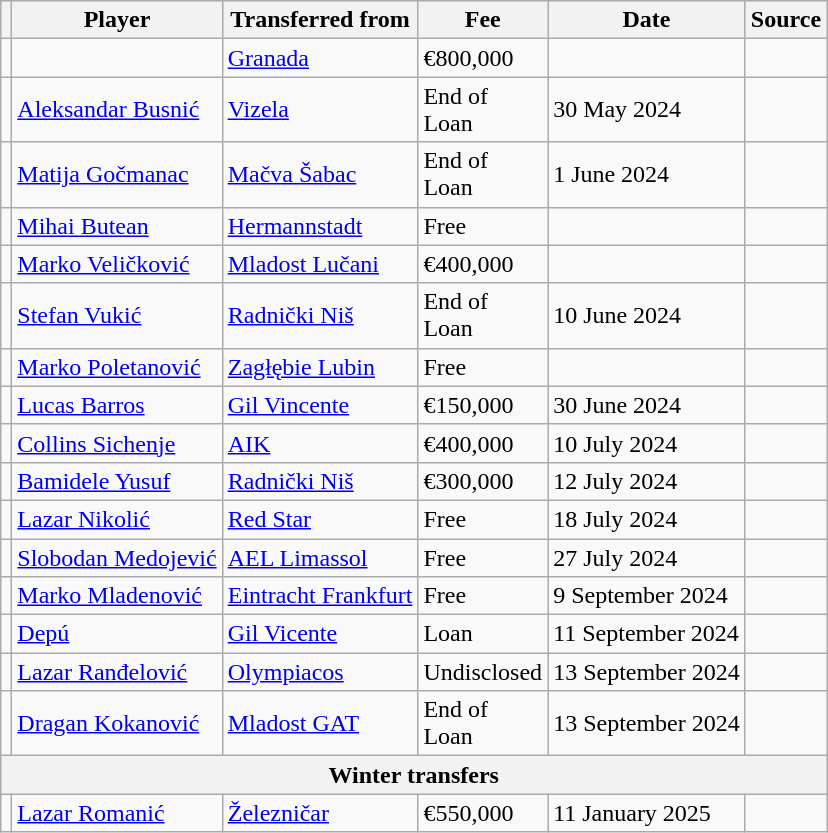<table class="wikitable plainrowheaders sortable">
<tr>
<th></th>
<th scope="col">Player</th>
<th>Transferred from</th>
<th style="width: 65px;">Fee</th>
<th scope="col">Date</th>
<th scope="col">Source</th>
</tr>
<tr>
<td align="center"></td>
<td></td>
<td> <a href='#'>Granada</a></td>
<td>€800,000</td>
<td></td>
<td></td>
</tr>
<tr>
<td align="center"></td>
<td> <a href='#'>Aleksandar Busnić</a></td>
<td> <a href='#'>Vizela</a></td>
<td>End of Loan</td>
<td>30 May 2024</td>
<td></td>
</tr>
<tr>
<td align="center"></td>
<td> <a href='#'>Matija Gočmanac</a></td>
<td> <a href='#'>Mačva Šabac</a></td>
<td>End of Loan</td>
<td>1 June 2024</td>
<td></td>
</tr>
<tr>
<td align="center"></td>
<td> <a href='#'>Mihai Butean</a></td>
<td> <a href='#'>Hermannstadt</a></td>
<td>Free</td>
<td></td>
<td></td>
</tr>
<tr>
<td align="center"></td>
<td> <a href='#'>Marko Veličković</a></td>
<td> <a href='#'>Mladost Lučani</a></td>
<td>€400,000</td>
<td></td>
<td></td>
</tr>
<tr>
<td align="center"></td>
<td> <a href='#'>Stefan Vukić</a></td>
<td> <a href='#'>Radnički Niš</a></td>
<td>End of Loan</td>
<td>10 June 2024</td>
<td></td>
</tr>
<tr>
<td align="center"></td>
<td> <a href='#'>Marko Poletanović</a></td>
<td> <a href='#'>Zagłębie Lubin</a></td>
<td>Free</td>
<td></td>
<td></td>
</tr>
<tr>
<td align="center"></td>
<td> <a href='#'>Lucas Barros</a></td>
<td> <a href='#'>Gil Vincente</a></td>
<td>€150,000</td>
<td>30 June 2024</td>
<td></td>
</tr>
<tr>
<td align="center"></td>
<td> <a href='#'>Collins Sichenje</a></td>
<td> <a href='#'>AIK</a></td>
<td>€400,000</td>
<td>10 July 2024</td>
<td></td>
</tr>
<tr>
<td align="center"></td>
<td> <a href='#'>Bamidele Yusuf</a></td>
<td> <a href='#'>Radnički Niš</a></td>
<td>€300,000</td>
<td>12 July 2024</td>
<td></td>
</tr>
<tr>
<td align="center"></td>
<td> <a href='#'>Lazar Nikolić</a></td>
<td> <a href='#'>Red Star</a></td>
<td>Free</td>
<td>18 July 2024</td>
<td></td>
</tr>
<tr>
<td align="center"></td>
<td> <a href='#'>Slobodan Medojević</a></td>
<td> <a href='#'>AEL Limassol</a></td>
<td>Free</td>
<td>27 July 2024</td>
<td></td>
</tr>
<tr>
<td align="center"></td>
<td> <a href='#'>Marko Mladenović</a></td>
<td> <a href='#'>Eintracht Frankfurt</a></td>
<td>Free</td>
<td>9 September 2024</td>
<td></td>
</tr>
<tr>
<td align="center"></td>
<td> <a href='#'>Depú</a></td>
<td> <a href='#'>Gil Vicente</a></td>
<td>Loan</td>
<td>11 September 2024</td>
<td></td>
</tr>
<tr>
<td align="center"></td>
<td> <a href='#'>Lazar Ranđelović</a></td>
<td> <a href='#'>Olympiacos</a></td>
<td>Undisclosed</td>
<td>13 September 2024</td>
<td></td>
</tr>
<tr>
<td align="center"></td>
<td> <a href='#'>Dragan Kokanović</a></td>
<td> <a href='#'>Mladost GAT</a></td>
<td>End of Loan</td>
<td>13 September 2024</td>
<td></td>
</tr>
<tr>
<th colspan="6">Winter transfers</th>
</tr>
<tr>
<td align="center"></td>
<td> <a href='#'>Lazar Romanić</a></td>
<td> <a href='#'>Železničar</a></td>
<td>€550,000</td>
<td>11 January 2025</td>
<td></td>
</tr>
</table>
